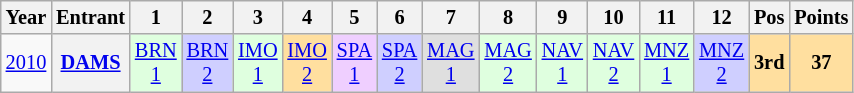<table class="wikitable" style="text-align:center; font-size:85%">
<tr>
<th>Year</th>
<th>Entrant</th>
<th>1</th>
<th>2</th>
<th>3</th>
<th>4</th>
<th>5</th>
<th>6</th>
<th>7</th>
<th>8</th>
<th>9</th>
<th>10</th>
<th>11</th>
<th>12</th>
<th>Pos</th>
<th>Points</th>
</tr>
<tr>
<td><a href='#'>2010</a></td>
<th><a href='#'>DAMS</a></th>
<td style="background:#DFFFDF;"><a href='#'>BRN<br>1</a><br></td>
<td style="background:#CFCFFF;"><a href='#'>BRN<br>2</a><br></td>
<td style="background:#DFFFDF;"><a href='#'>IMO<br>1</a><br></td>
<td style="background:#FFDF9F;"><a href='#'>IMO<br>2</a><br></td>
<td style="background:#EFCFFF;"><a href='#'>SPA<br>1</a><br></td>
<td style="background:#CFCFFF;"><a href='#'>SPA<br>2</a><br></td>
<td style="background:#DFDFDF;"><a href='#'>MAG<br>1</a><br></td>
<td style="background:#DFFFDF;"><a href='#'>MAG<br>2</a><br></td>
<td style="background:#DFFFDF;"><a href='#'>NAV<br>1</a><br></td>
<td style="background:#DFFFDF;"><a href='#'>NAV<br>2</a><br></td>
<td style="background:#DFFFDF;"><a href='#'>MNZ<br>1</a><br></td>
<td style="background:#CFCFFF;"><a href='#'>MNZ<br>2</a><br></td>
<th style="background:#FFDF9F;">3rd</th>
<th style="background:#FFDF9F;">37</th>
</tr>
</table>
